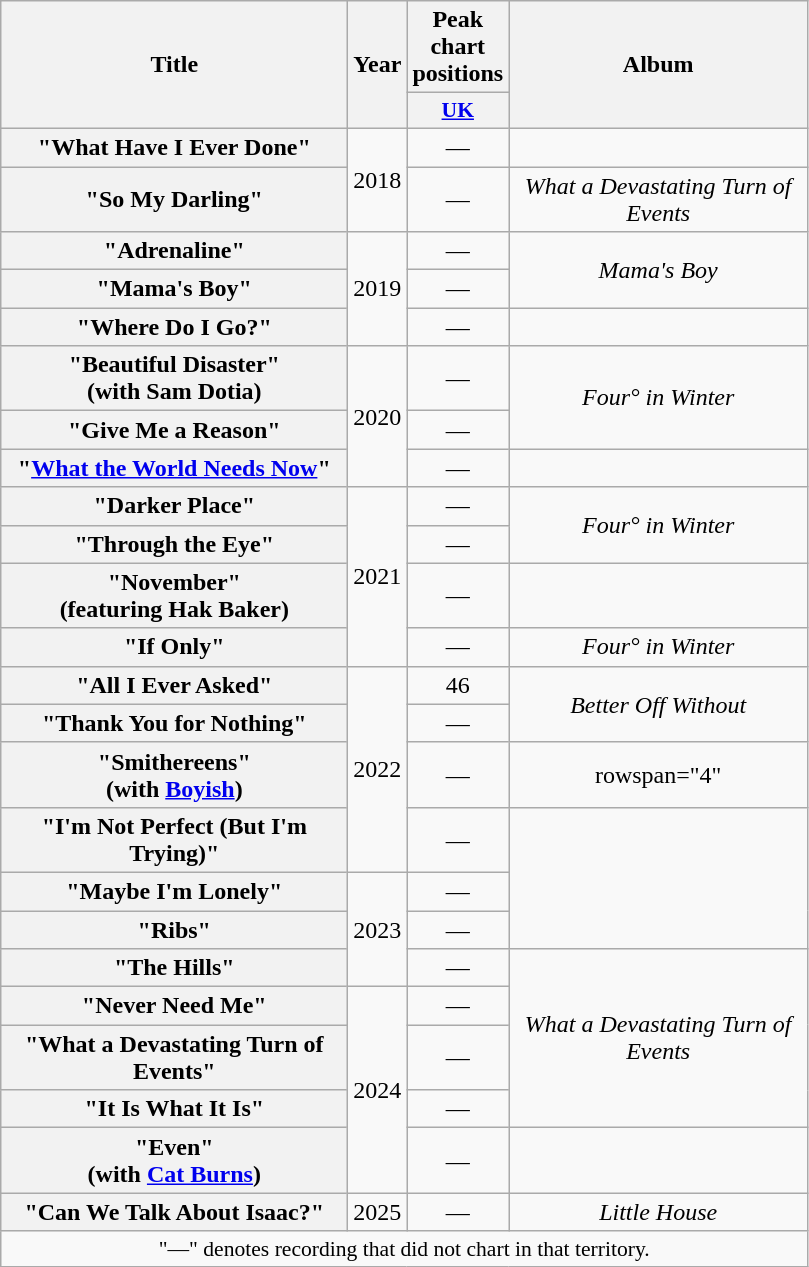<table class="wikitable plainrowheaders" style="text-align:center;" border="1">
<tr>
<th scope="col" style="width:14em;" rowspan="2">Title</th>
<th scope="col" style="width:2em;" rowspan="2">Year</th>
<th scope="col" colspan="1">Peak chart positions</th>
<th scope="col" style="width:12em;" rowspan="2">Album</th>
</tr>
<tr>
<th scope="col" style="width:3em;font-size:90%;"><a href='#'>UK</a><br></th>
</tr>
<tr>
<th scope="row">"What Have I Ever Done"</th>
<td rowspan="2">2018</td>
<td>—</td>
<td></td>
</tr>
<tr>
<th scope="row">"So My Darling"</th>
<td>—</td>
<td><em>What a Devastating Turn of Events</em></td>
</tr>
<tr>
<th scope="row">"Adrenaline"</th>
<td rowspan="3">2019</td>
<td>—</td>
<td rowspan="2"><em>Mama's Boy</em></td>
</tr>
<tr>
<th scope="row">"Mama's Boy"</th>
<td>—</td>
</tr>
<tr>
<th scope="row">"Where Do I Go?"</th>
<td>—</td>
<td></td>
</tr>
<tr>
<th scope="row">"Beautiful Disaster"<br><span>(with Sam Dotia)</span></th>
<td rowspan="3">2020</td>
<td>—</td>
<td rowspan="2"><em>Four° in Winter</em></td>
</tr>
<tr>
<th scope="row">"Give Me a Reason"</th>
<td>—</td>
</tr>
<tr>
<th scope="row">"<a href='#'>What the World Needs Now</a>"</th>
<td>—</td>
<td></td>
</tr>
<tr>
<th scope="row">"Darker Place"</th>
<td rowspan="4">2021</td>
<td>—</td>
<td rowspan="2"><em>Four° in Winter</em></td>
</tr>
<tr>
<th scope="row">"Through the Eye"</th>
<td>—</td>
</tr>
<tr>
<th scope="row">"November"<br><span>(featuring Hak Baker)</span></th>
<td>—</td>
<td></td>
</tr>
<tr>
<th scope="row">"If Only"</th>
<td>—</td>
<td><em>Four° in Winter</em></td>
</tr>
<tr>
<th scope="row">"All I Ever Asked"</th>
<td rowspan="4">2022</td>
<td>46</td>
<td rowspan="2"><em>Better Off Without</em></td>
</tr>
<tr>
<th scope="row">"Thank You for Nothing"</th>
<td>—</td>
</tr>
<tr>
<th scope="row">"Smithereens"<br><span>(with <a href='#'>Boyish</a>)</span></th>
<td>—</td>
<td>rowspan="4" </td>
</tr>
<tr>
<th scope="row">"I'm Not Perfect (But I'm Trying)"</th>
<td>—</td>
</tr>
<tr>
<th scope="row">"Maybe I'm Lonely"</th>
<td rowspan="3">2023</td>
<td>—</td>
</tr>
<tr>
<th scope="row">"Ribs"</th>
<td>—</td>
</tr>
<tr>
<th scope="row">"The Hills"</th>
<td>—</td>
<td rowspan="4"><em>What a Devastating Turn of Events</em></td>
</tr>
<tr>
<th scope="row">"Never Need Me"</th>
<td rowspan="4">2024</td>
<td>—</td>
</tr>
<tr>
<th scope="row">"What a Devastating Turn of Events"</th>
<td>—</td>
</tr>
<tr>
<th scope="row">"It Is What It Is"</th>
<td>—</td>
</tr>
<tr>
<th scope="row">"Even"<br><span>(with <a href='#'>Cat Burns</a>)</span></th>
<td>—</td>
<td></td>
</tr>
<tr>
<th scope="row">"Can We Talk About Isaac?"</th>
<td rowspan="1">2025</td>
<td>—</td>
<td rowspan="1"><em>Little House</em></td>
</tr>
<tr>
<td colspan="4" style="font-size:90%">"—" denotes recording that did not chart in that territory.</td>
</tr>
</table>
